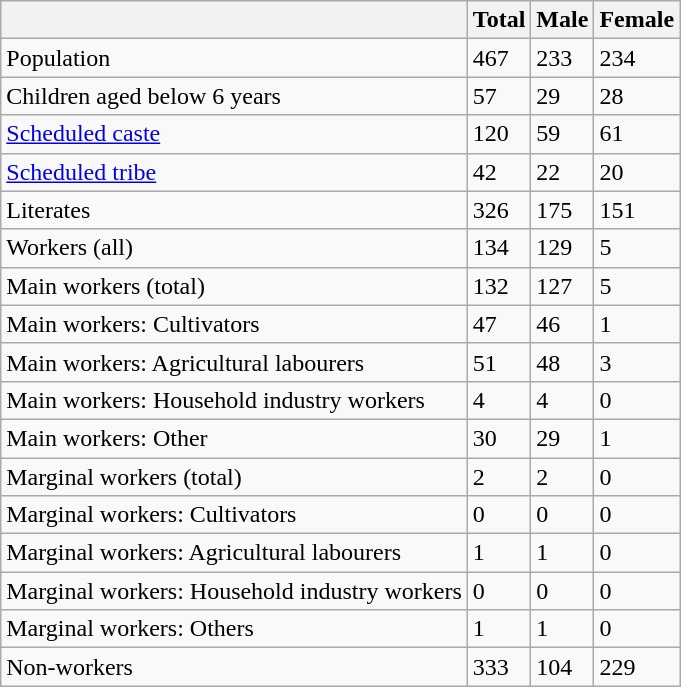<table class="wikitable sortable">
<tr>
<th></th>
<th>Total</th>
<th>Male</th>
<th>Female</th>
</tr>
<tr>
<td>Population</td>
<td>467</td>
<td>233</td>
<td>234</td>
</tr>
<tr>
<td>Children aged below 6 years</td>
<td>57</td>
<td>29</td>
<td>28</td>
</tr>
<tr>
<td><a href='#'>Scheduled caste</a></td>
<td>120</td>
<td>59</td>
<td>61</td>
</tr>
<tr>
<td><a href='#'>Scheduled tribe</a></td>
<td>42</td>
<td>22</td>
<td>20</td>
</tr>
<tr>
<td>Literates</td>
<td>326</td>
<td>175</td>
<td>151</td>
</tr>
<tr>
<td>Workers (all)</td>
<td>134</td>
<td>129</td>
<td>5</td>
</tr>
<tr>
<td>Main workers (total)</td>
<td>132</td>
<td>127</td>
<td>5</td>
</tr>
<tr>
<td>Main workers: Cultivators</td>
<td>47</td>
<td>46</td>
<td>1</td>
</tr>
<tr>
<td>Main workers: Agricultural labourers</td>
<td>51</td>
<td>48</td>
<td>3</td>
</tr>
<tr>
<td>Main workers: Household industry workers</td>
<td>4</td>
<td>4</td>
<td>0</td>
</tr>
<tr>
<td>Main workers: Other</td>
<td>30</td>
<td>29</td>
<td>1</td>
</tr>
<tr>
<td>Marginal workers (total)</td>
<td>2</td>
<td>2</td>
<td>0</td>
</tr>
<tr>
<td>Marginal workers: Cultivators</td>
<td>0</td>
<td>0</td>
<td>0</td>
</tr>
<tr>
<td>Marginal workers: Agricultural labourers</td>
<td>1</td>
<td>1</td>
<td>0</td>
</tr>
<tr>
<td>Marginal workers: Household industry workers</td>
<td>0</td>
<td>0</td>
<td>0</td>
</tr>
<tr>
<td>Marginal workers: Others</td>
<td>1</td>
<td>1</td>
<td>0</td>
</tr>
<tr>
<td>Non-workers</td>
<td>333</td>
<td>104</td>
<td>229</td>
</tr>
</table>
